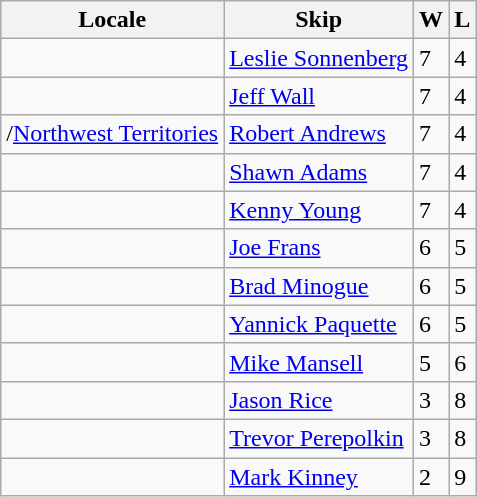<table class="wikitable" border="1">
<tr>
<th>Locale</th>
<th>Skip</th>
<th>W</th>
<th>L</th>
</tr>
<tr>
<td></td>
<td><a href='#'>Leslie Sonnenberg</a></td>
<td>7</td>
<td>4</td>
</tr>
<tr>
<td></td>
<td><a href='#'>Jeff Wall</a></td>
<td>7</td>
<td>4</td>
</tr>
<tr>
<td>/<a href='#'>Northwest Territories</a></td>
<td><a href='#'>Robert Andrews</a></td>
<td>7</td>
<td>4</td>
</tr>
<tr>
<td></td>
<td><a href='#'>Shawn Adams</a></td>
<td>7</td>
<td>4</td>
</tr>
<tr>
<td></td>
<td><a href='#'>Kenny Young</a></td>
<td>7</td>
<td>4</td>
</tr>
<tr>
<td></td>
<td><a href='#'>Joe Frans</a></td>
<td>6</td>
<td>5</td>
</tr>
<tr>
<td></td>
<td><a href='#'>Brad Minogue</a></td>
<td>6</td>
<td>5</td>
</tr>
<tr>
<td></td>
<td><a href='#'>Yannick Paquette</a></td>
<td>6</td>
<td>5</td>
</tr>
<tr>
<td></td>
<td><a href='#'>Mike Mansell</a></td>
<td>5</td>
<td>6</td>
</tr>
<tr>
<td></td>
<td><a href='#'>Jason Rice</a></td>
<td>3</td>
<td>8</td>
</tr>
<tr>
<td></td>
<td><a href='#'>Trevor Perepolkin</a></td>
<td>3</td>
<td>8</td>
</tr>
<tr>
<td></td>
<td><a href='#'>Mark Kinney</a></td>
<td>2</td>
<td>9</td>
</tr>
</table>
